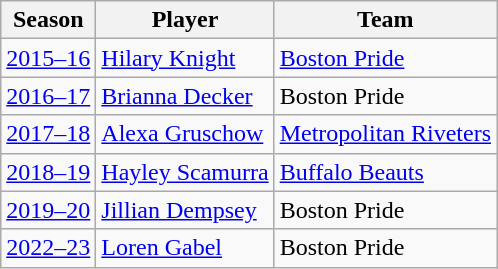<table class="wikitable sortable">
<tr>
<th>Season</th>
<th>Player</th>
<th>Team</th>
</tr>
<tr>
<td><a href='#'>2015–16</a></td>
<td><a href='#'>Hilary Knight</a></td>
<td><a href='#'>Boston Pride</a></td>
</tr>
<tr>
<td><a href='#'>2016–17</a></td>
<td><a href='#'>Brianna Decker</a></td>
<td>Boston Pride</td>
</tr>
<tr>
<td><a href='#'>2017–18</a></td>
<td><a href='#'>Alexa Gruschow</a></td>
<td><a href='#'>Metropolitan Riveters</a></td>
</tr>
<tr>
<td><a href='#'>2018–19</a></td>
<td><a href='#'>Hayley Scamurra</a></td>
<td><a href='#'>Buffalo Beauts</a></td>
</tr>
<tr>
<td><a href='#'>2019–20</a></td>
<td><a href='#'>Jillian Dempsey</a></td>
<td>Boston Pride</td>
</tr>
<tr>
<td><a href='#'>2022–23</a></td>
<td><a href='#'>Loren Gabel</a></td>
<td>Boston Pride</td>
</tr>
</table>
